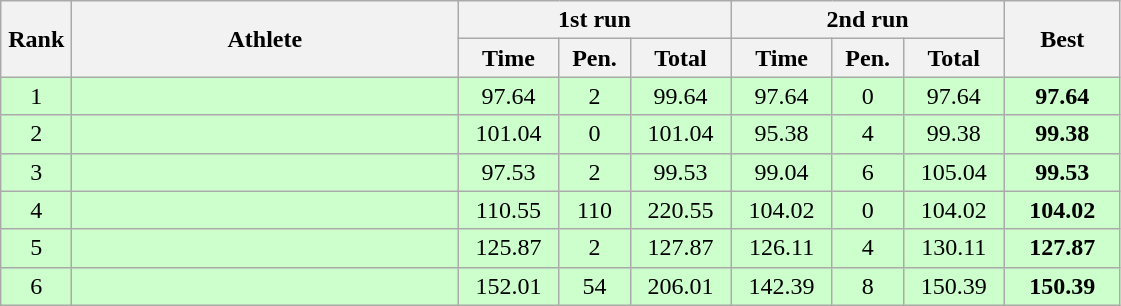<table class=wikitable style="text-align:center">
<tr>
<th rowspan=2 width=40>Rank</th>
<th rowspan=2 width=250>Athlete</th>
<th colspan=3>1st run</th>
<th colspan=3>2nd run</th>
<th rowspan=2 width=70>Best</th>
</tr>
<tr>
<th width=60>Time</th>
<th width=40>Pen.</th>
<th width=60>Total</th>
<th width=60>Time</th>
<th width=40>Pen.</th>
<th width=60>Total</th>
</tr>
<tr bgcolor="ccffcc">
<td>1</td>
<td align=left></td>
<td>97.64</td>
<td>2</td>
<td>99.64</td>
<td>97.64</td>
<td>0</td>
<td>97.64</td>
<td><strong>97.64</strong></td>
</tr>
<tr bgcolor="ccffcc">
<td>2</td>
<td align=left></td>
<td>101.04</td>
<td>0</td>
<td>101.04</td>
<td>95.38</td>
<td>4</td>
<td>99.38</td>
<td><strong>99.38</strong></td>
</tr>
<tr bgcolor="ccffcc">
<td>3</td>
<td align=left></td>
<td>97.53</td>
<td>2</td>
<td>99.53</td>
<td>99.04</td>
<td>6</td>
<td>105.04</td>
<td><strong>99.53</strong></td>
</tr>
<tr bgcolor="ccffcc">
<td>4</td>
<td align=left></td>
<td>110.55</td>
<td>110</td>
<td>220.55</td>
<td>104.02</td>
<td>0</td>
<td>104.02</td>
<td><strong>104.02</strong></td>
</tr>
<tr bgcolor="ccffcc">
<td>5</td>
<td align=left></td>
<td>125.87</td>
<td>2</td>
<td>127.87</td>
<td>126.11</td>
<td>4</td>
<td>130.11</td>
<td><strong>127.87</strong></td>
</tr>
<tr bgcolor="ccffcc">
<td>6</td>
<td align=left></td>
<td>152.01</td>
<td>54</td>
<td>206.01</td>
<td>142.39</td>
<td>8</td>
<td>150.39</td>
<td><strong>150.39</strong></td>
</tr>
</table>
